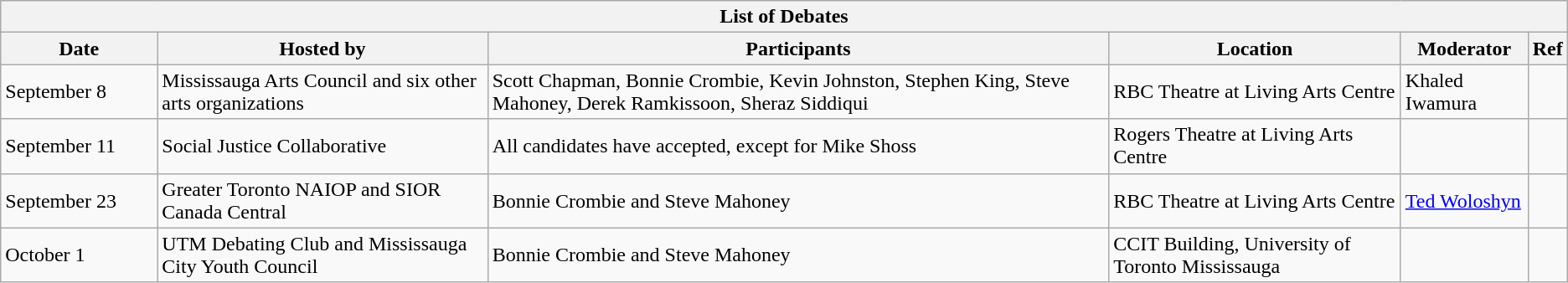<table class="wikitable">
<tr style="background:#e9e9e9;">
<th colspan="6">List of Debates</th>
</tr>
<tr>
<th style="width:10%">Date</th>
<th>Hosted by</th>
<th>Participants</th>
<th>Location</th>
<th>Moderator</th>
<th>Ref</th>
</tr>
<tr>
<td>September 8</td>
<td>Mississauga Arts Council and six other arts organizations</td>
<td>Scott Chapman, Bonnie Crombie, Kevin Johnston, Stephen King, Steve Mahoney, Derek Ramkissoon, Sheraz Siddiqui</td>
<td>RBC Theatre at Living Arts Centre</td>
<td>Khaled Iwamura</td>
<td></td>
</tr>
<tr>
<td>September 11</td>
<td>Social Justice Collaborative</td>
<td>All candidates have accepted, except for Mike Shoss</td>
<td>Rogers Theatre at Living Arts Centre</td>
<td></td>
<td></td>
</tr>
<tr>
<td>September 23</td>
<td>Greater Toronto NAIOP and SIOR Canada Central</td>
<td>Bonnie Crombie and Steve Mahoney</td>
<td>RBC Theatre at Living Arts Centre</td>
<td><a href='#'>Ted Woloshyn</a></td>
<td></td>
</tr>
<tr>
<td>October 1</td>
<td>UTM Debating Club and Mississauga City Youth Council</td>
<td>Bonnie Crombie and Steve Mahoney</td>
<td>CCIT Building, University of Toronto Mississauga</td>
<td></td>
<td></td>
</tr>
</table>
